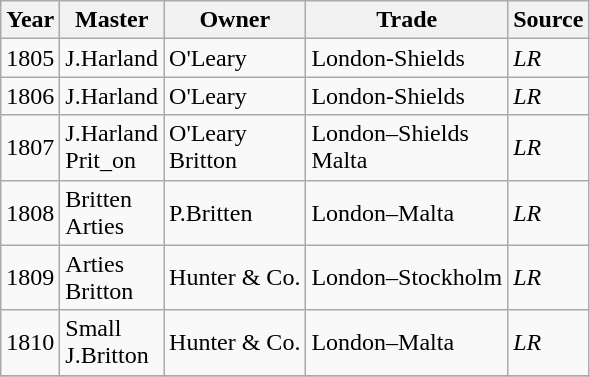<table class=" wikitable">
<tr>
<th>Year</th>
<th>Master</th>
<th>Owner</th>
<th>Trade</th>
<th>Source</th>
</tr>
<tr>
<td>1805</td>
<td>J.Harland</td>
<td>O'Leary</td>
<td>London-Shields</td>
<td><em>LR</em></td>
</tr>
<tr>
<td>1806</td>
<td>J.Harland</td>
<td>O'Leary</td>
<td>London-Shields</td>
<td><em>LR</em></td>
</tr>
<tr>
<td>1807</td>
<td>J.Harland<br>Prit_on</td>
<td>O'Leary<br>Britton</td>
<td>London–Shields<br>Malta</td>
<td><em>LR</em></td>
</tr>
<tr>
<td>1808</td>
<td>Britten<br>Arties</td>
<td>P.Britten</td>
<td>London–Malta</td>
<td><em>LR</em></td>
</tr>
<tr>
<td>1809</td>
<td>Arties<br>Britton</td>
<td>Hunter & Co.</td>
<td>London–Stockholm</td>
<td><em>LR</em></td>
</tr>
<tr>
<td>1810</td>
<td>Small<br>J.Britton</td>
<td>Hunter & Co.</td>
<td>London–Malta</td>
<td><em>LR</em></td>
</tr>
<tr>
</tr>
</table>
